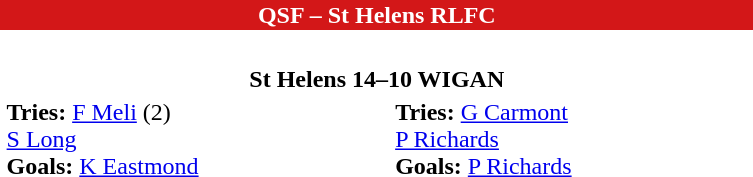<table class="toccolours collapsible collapsed" border="0" align="right" width="40%" style="margin:1em;">
<tr>
<th colspan=2 style="background:#D31718; color:#FFFFFF;">QSF – St Helens RLFC</th>
</tr>
<tr>
<td><br><table border=0 width=100%>
<tr>
<th colspan=2>St Helens 14–10 WIGAN</th>
</tr>
<tr>
<td><strong>Tries:</strong> <a href='#'>F Meli</a> (2)<br><a href='#'>S Long</a><br><strong>Goals:</strong> <a href='#'>K Eastmond</a></td>
<td><strong>Tries:</strong> <a href='#'>G Carmont</a><br><a href='#'>P Richards</a><br><strong>Goals:</strong> <a href='#'>P Richards</a></td>
</tr>
</table>
</td>
</tr>
</table>
